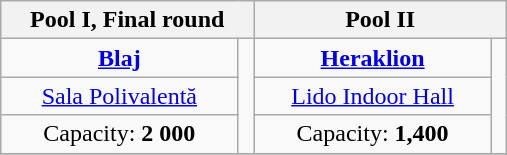<table class="wikitable" style="text-align: center;">
<tr>
<th colspan="2" style="width: 50%;">Pool I, Final round</th>
<th colspan="2" style="width: 50%;">Pool II</th>
</tr>
<tr>
<td><strong> <a href='#'>Blaj</a></strong></td>
<td rowspan="3"></td>
<td><strong> <a href='#'>Heraklion</a></strong></td>
<td rowspan="3"></td>
</tr>
<tr>
<td><a href='#'>Sala Polivalentă</a></td>
<td><a href='#'>Lido Indoor Hall</a></td>
</tr>
<tr>
<td>Capacity: <strong>2 000</strong></td>
<td>Capacity: <strong>1,400</strong></td>
</tr>
<tr>
</tr>
</table>
